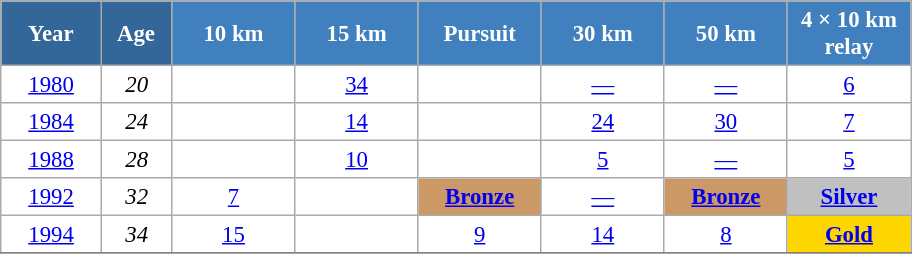<table class="wikitable" style="font-size:95%; text-align:center; border:grey solid 1px; border-collapse:collapse; background:#ffffff;">
<tr>
<th style="background-color:#369; color:white; width:60px;"> Year </th>
<th style="background-color:#369; color:white; width:40px;"> Age </th>
<th style="background-color:#4180be; color:white; width:75px;"> 10 km </th>
<th style="background-color:#4180be; color:white; width:75px;"> 15 km </th>
<th style="background-color:#4180be; color:white; width:75px;"> Pursuit </th>
<th style="background-color:#4180be; color:white; width:75px;"> 30 km </th>
<th style="background-color:#4180be; color:white; width:75px;"> 50 km </th>
<th style="background-color:#4180be; color:white; width:75px;"> 4 × 10 km <br> relay </th>
</tr>
<tr>
<td><a href='#'>1980</a></td>
<td><em>20</em></td>
<td></td>
<td><a href='#'>34</a></td>
<td></td>
<td><a href='#'>—</a></td>
<td><a href='#'>—</a></td>
<td><a href='#'>6</a></td>
</tr>
<tr>
<td><a href='#'>1984</a></td>
<td><em>24</em></td>
<td></td>
<td><a href='#'>14</a></td>
<td></td>
<td><a href='#'>24</a></td>
<td><a href='#'>30</a></td>
<td><a href='#'>7</a></td>
</tr>
<tr>
<td><a href='#'>1988</a></td>
<td><em>28</em></td>
<td></td>
<td><a href='#'>10</a></td>
<td></td>
<td><a href='#'>5</a></td>
<td><a href='#'>—</a></td>
<td><a href='#'>5</a></td>
</tr>
<tr>
<td><a href='#'>1992</a></td>
<td><em>32</em></td>
<td><a href='#'>7</a></td>
<td></td>
<td bgcolor="cc9966"><a href='#'><strong>Bronze</strong></a></td>
<td><a href='#'>—</a></td>
<td bgcolor="cc9966"><a href='#'><strong>Bronze</strong></a></td>
<td style="background:silver;"><a href='#'><strong>Silver</strong></a></td>
</tr>
<tr>
<td><a href='#'>1994</a></td>
<td><em>34</em></td>
<td><a href='#'>15</a></td>
<td></td>
<td><a href='#'>9</a></td>
<td><a href='#'>14</a></td>
<td><a href='#'>8</a></td>
<td style="background:gold;"><a href='#'><strong>Gold</strong></a></td>
</tr>
<tr>
</tr>
</table>
